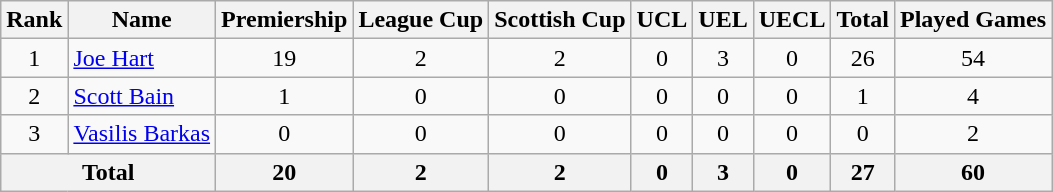<table class="wikitable sortable" style="text-align: center;">
<tr>
<th>Rank</th>
<th>Name</th>
<th>Premiership</th>
<th>League Cup</th>
<th>Scottish Cup</th>
<th>UCL</th>
<th>UEL</th>
<th>UECL</th>
<th>Total</th>
<th>Played Games</th>
</tr>
<tr>
<td align=center rowspan=1>1</td>
<td align=left> <a href='#'>Joe Hart</a></td>
<td>19</td>
<td>2</td>
<td>2</td>
<td>0</td>
<td>3</td>
<td>0</td>
<td>26</td>
<td>54</td>
</tr>
<tr>
<td align=center rowspan=1>2</td>
<td align=left> <a href='#'>Scott Bain</a></td>
<td>1</td>
<td>0</td>
<td>0</td>
<td>0</td>
<td>0</td>
<td>0</td>
<td>1</td>
<td>4</td>
</tr>
<tr>
<td align=center rowspan=1>3</td>
<td align=left> <a href='#'>Vasilis Barkas</a></td>
<td>0</td>
<td>0</td>
<td>0</td>
<td>0</td>
<td>0</td>
<td>0</td>
<td>0</td>
<td>2</td>
</tr>
<tr>
<th colspan=2>Total</th>
<th>20</th>
<th>2</th>
<th>2</th>
<th>0</th>
<th>3</th>
<th>0</th>
<th>27</th>
<th>60</th>
</tr>
</table>
